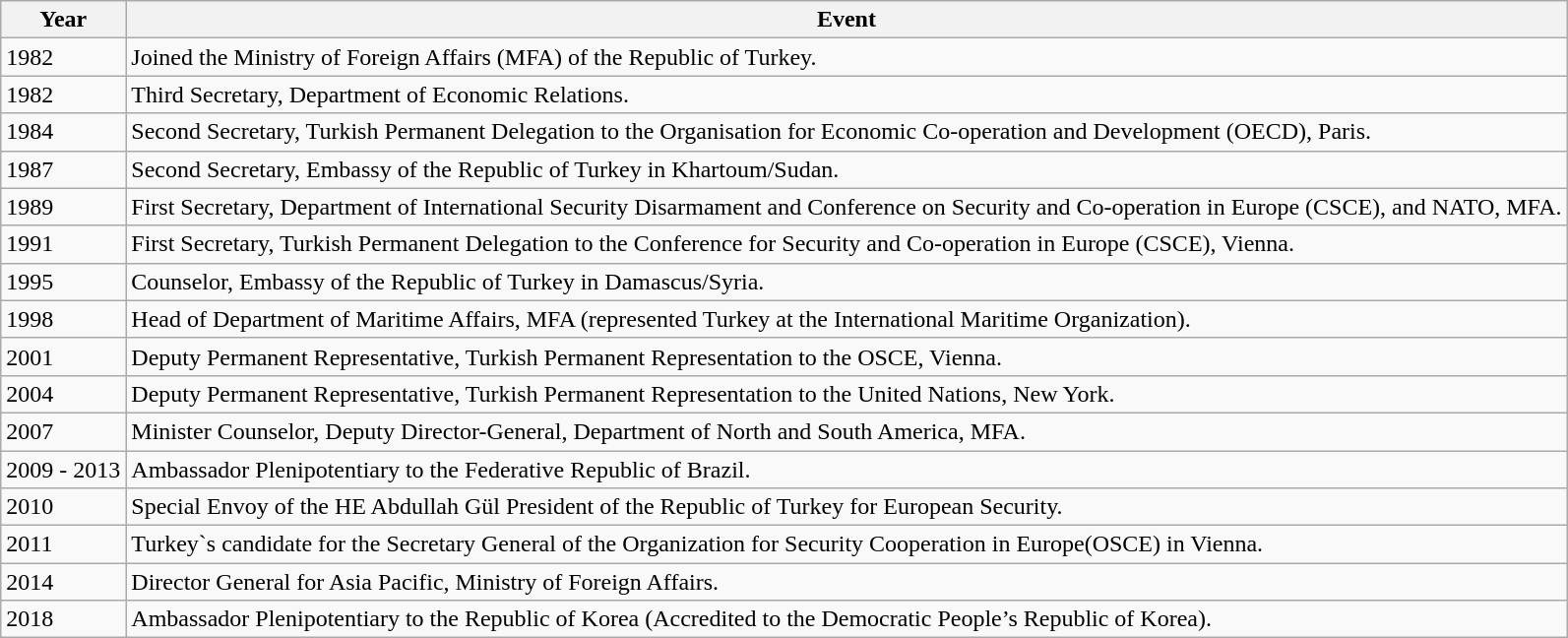<table class="wikitable">
<tr>
<th>Year</th>
<th>Event</th>
</tr>
<tr>
<td>1982</td>
<td>Joined the Ministry of Foreign Affairs (MFA) of the Republic of Turkey.</td>
</tr>
<tr>
<td>1982</td>
<td>Third Secretary, Department of Economic Relations.</td>
</tr>
<tr>
<td>1984</td>
<td>Second Secretary, Turkish Permanent Delegation to the Organisation for Economic Co-operation and Development (OECD), Paris.</td>
</tr>
<tr>
<td>1987</td>
<td>Second Secretary, Embassy of the Republic of Turkey in Khartoum/Sudan.</td>
</tr>
<tr>
<td>1989</td>
<td>First Secretary, Department of International Security Disarmament and Conference on Security and Co-operation in Europe (CSCE), and NATO, MFA.</td>
</tr>
<tr>
<td>1991</td>
<td>First Secretary, Turkish Permanent Delegation to the Conference for Security and Co-operation in Europe (CSCE), Vienna.</td>
</tr>
<tr>
<td>1995</td>
<td>Counselor, Embassy of the Republic of Turkey in Damascus/Syria.</td>
</tr>
<tr>
<td>1998</td>
<td>Head of Department of Maritime Affairs, MFA (represented Turkey at the International Maritime Organization).</td>
</tr>
<tr>
<td>2001</td>
<td>Deputy Permanent Representative, Turkish Permanent Representation to the OSCE, Vienna.</td>
</tr>
<tr>
<td>2004</td>
<td>Deputy Permanent Representative, Turkish Permanent Representation to the United Nations, New York.</td>
</tr>
<tr>
<td>2007</td>
<td>Minister Counselor, Deputy Director-General, Department of North and South America, MFA.</td>
</tr>
<tr>
<td>2009 - 2013</td>
<td>Ambassador Plenipotentiary to the Federative Republic of Brazil.</td>
</tr>
<tr>
<td>2010</td>
<td>Special Envoy of the HE Abdullah Gül President of the Republic of Turkey for European Security.</td>
</tr>
<tr>
<td>2011</td>
<td>Turkey`s candidate for the Secretary General of the Organization for Security Cooperation in Europe(OSCE) in Vienna.</td>
</tr>
<tr>
<td>2014</td>
<td>Director General for Asia Pacific, Ministry of Foreign Affairs.</td>
</tr>
<tr>
<td>2018</td>
<td>Ambassador Plenipotentiary to the Republic of Korea (Accredited to the Democratic People’s Republic of Korea).</td>
</tr>
</table>
